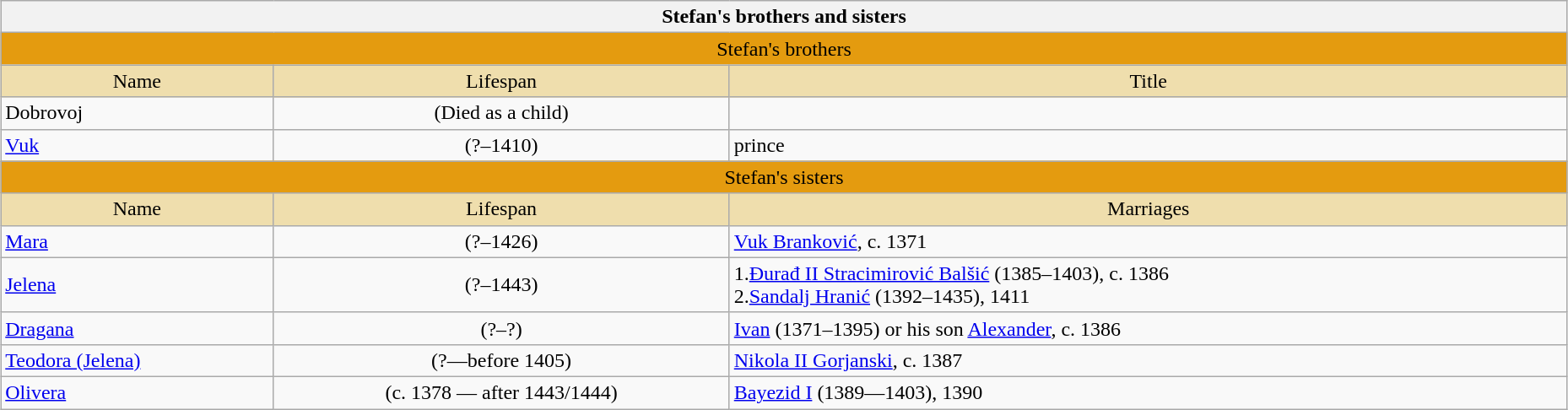<table style="margin:auto; width:98%;" class="wikitable collapsible collapsed">
<tr>
<th colspan="4">Stefan's brothers and sisters</th>
</tr>
<tr>
<td colspan="4"  style="text-align:center; background:#e49b0f;">Stefan's brothers</td>
</tr>
<tr style="text-align:center; background:#efdead;">
<td>Name</td>
<td style="text-align:center; background:#efdead;">Lifespan</td>
<td style="text-align:center; background:#efdead;">Title</td>
</tr>
<tr>
<td>Dobrovoj</td>
<td style="text-align:center;">(Died as a child)</td>
<td></td>
</tr>
<tr>
<td><a href='#'>Vuk</a></td>
<td style="text-align:center;">(?–1410)</td>
<td>prince</td>
</tr>
<tr>
<td colspan="4"  style="text-align:center; background:#e49b0f;">Stefan's sisters</td>
</tr>
<tr style="text-align:center; background:#efdead;">
<td>Name</td>
<td style="text-align:center; background:#efdead;">Lifespan</td>
<td style="text-align:center; background:#efdead;">Marriages</td>
</tr>
<tr>
<td><a href='#'>Мara</a></td>
<td style="text-align:center;">(?–1426)</td>
<td><a href='#'>Vuk Branković</a>, c. 1371</td>
</tr>
<tr>
<td><a href='#'>Jelena</a></td>
<td style="text-align:center;">(?–1443)</td>
<td>1.<a href='#'>Đurađ II Stracimirović Balšić</a> (1385–1403), c. 1386<br>2.<a href='#'>Sandalj Hranić</a> (1392–1435), 1411</td>
</tr>
<tr>
<td><a href='#'>Dragana</a></td>
<td style="text-align:center;">(?–?)</td>
<td><a href='#'>Ivan</a> (1371–1395) or his son <a href='#'>Alexander</a>, c. 1386</td>
</tr>
<tr>
<td><a href='#'>Teodora (Jelena)</a></td>
<td style="text-align:center;">(?—before 1405)</td>
<td><a href='#'>Nikola II Gorjanski</a>, c. 1387</td>
</tr>
<tr>
<td><a href='#'>Olivera</a></td>
<td style="text-align:center;">(c. 1378 — after 1443/1444)</td>
<td><a href='#'>Bayezid I</a> (1389—1403), 1390</td>
</tr>
</table>
